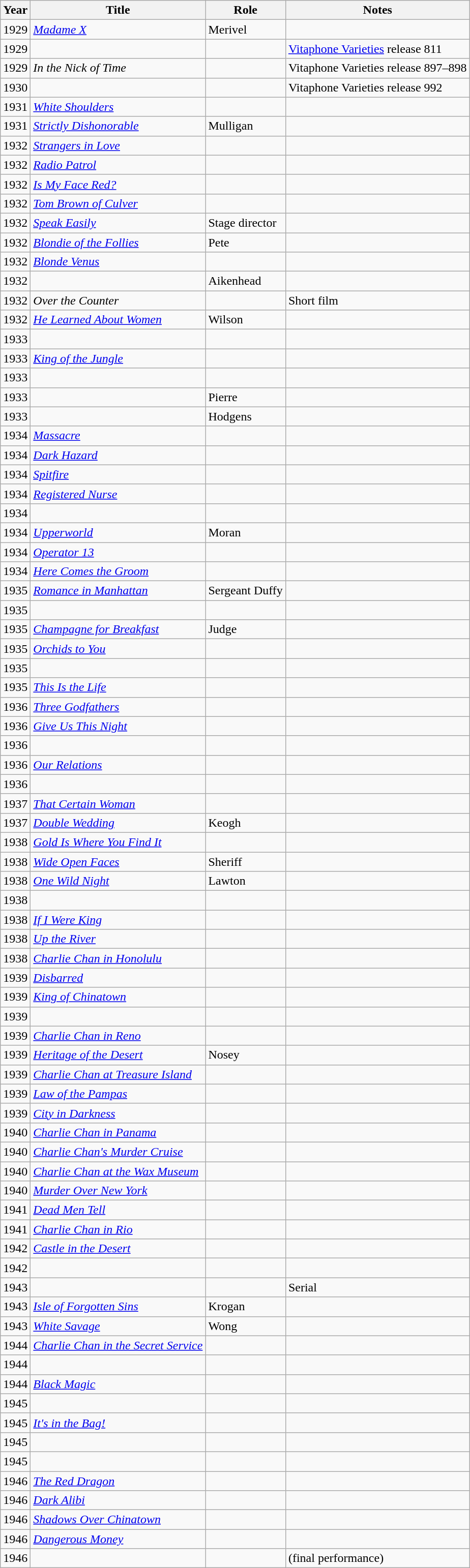<table class="wikitable sortable">
<tr>
<th>Year</th>
<th>Title</th>
<th>Role</th>
<th class="unsortable">Notes</th>
</tr>
<tr>
<td>1929</td>
<td><em><a href='#'>Madame X</a></em></td>
<td>Merivel</td>
<td></td>
</tr>
<tr>
<td>1929</td>
<td><em></em></td>
<td></td>
<td><a href='#'>Vitaphone Varieties</a> release 811</td>
</tr>
<tr>
<td>1929</td>
<td><em>In the Nick of Time</em></td>
<td></td>
<td>Vitaphone Varieties release 897–898</td>
</tr>
<tr>
<td>1930</td>
<td><em></em></td>
<td></td>
<td>Vitaphone Varieties release 992</td>
</tr>
<tr>
<td>1931</td>
<td><em><a href='#'>White Shoulders</a></em></td>
<td></td>
<td></td>
</tr>
<tr>
<td>1931</td>
<td><em><a href='#'>Strictly Dishonorable</a></em></td>
<td>Mulligan</td>
<td></td>
</tr>
<tr>
<td>1932</td>
<td><em><a href='#'>Strangers in Love</a></em></td>
<td></td>
<td></td>
</tr>
<tr>
<td>1932</td>
<td><em><a href='#'>Radio Patrol</a></em></td>
<td></td>
<td></td>
</tr>
<tr>
<td>1932</td>
<td><em><a href='#'>Is My Face Red?</a></em></td>
<td></td>
<td></td>
</tr>
<tr>
<td>1932</td>
<td><em><a href='#'>Tom Brown of Culver</a></em></td>
<td></td>
<td></td>
</tr>
<tr>
<td>1932</td>
<td><em><a href='#'>Speak Easily</a></em></td>
<td>Stage director</td>
<td></td>
</tr>
<tr>
<td>1932</td>
<td><em><a href='#'>Blondie of the Follies</a></em></td>
<td>Pete</td>
<td></td>
</tr>
<tr>
<td>1932</td>
<td><em><a href='#'>Blonde Venus</a></em></td>
<td></td>
<td></td>
</tr>
<tr>
<td>1932</td>
<td><em></em></td>
<td>Aikenhead</td>
<td></td>
</tr>
<tr>
<td>1932</td>
<td><em>Over the Counter</em></td>
<td></td>
<td>Short film</td>
</tr>
<tr>
<td>1932</td>
<td><em><a href='#'>He Learned About Women</a></em></td>
<td>Wilson</td>
<td></td>
</tr>
<tr>
<td>1933</td>
<td><em></em></td>
<td></td>
<td></td>
</tr>
<tr>
<td>1933</td>
<td><em><a href='#'>King of the Jungle</a></em></td>
<td></td>
<td></td>
</tr>
<tr>
<td>1933</td>
<td><em></em></td>
<td></td>
<td></td>
</tr>
<tr>
<td>1933</td>
<td><em></em></td>
<td>Pierre</td>
<td></td>
</tr>
<tr>
<td>1933</td>
<td><em></em></td>
<td>Hodgens</td>
<td></td>
</tr>
<tr>
<td>1934</td>
<td><em><a href='#'>Massacre</a></em></td>
<td></td>
<td></td>
</tr>
<tr>
<td>1934</td>
<td><em><a href='#'>Dark Hazard</a></em></td>
<td></td>
<td></td>
</tr>
<tr>
<td>1934</td>
<td><em><a href='#'>Spitfire</a></em></td>
<td></td>
<td></td>
</tr>
<tr>
<td>1934</td>
<td><em><a href='#'>Registered Nurse</a></em></td>
<td></td>
<td></td>
</tr>
<tr>
<td>1934</td>
<td><em></em></td>
<td></td>
<td></td>
</tr>
<tr>
<td>1934</td>
<td><em><a href='#'>Upperworld</a></em></td>
<td>Moran</td>
<td></td>
</tr>
<tr>
<td>1934</td>
<td><em><a href='#'>Operator 13</a></em></td>
<td></td>
<td></td>
</tr>
<tr>
<td>1934</td>
<td><em><a href='#'>Here Comes the Groom</a></em></td>
<td></td>
<td></td>
</tr>
<tr>
<td>1935</td>
<td><em><a href='#'>Romance in Manhattan</a></em></td>
<td>Sergeant Duffy</td>
<td></td>
</tr>
<tr>
<td>1935</td>
<td><em></em></td>
<td></td>
<td></td>
</tr>
<tr>
<td>1935</td>
<td><em><a href='#'>Champagne for Breakfast</a></em></td>
<td>Judge</td>
<td></td>
</tr>
<tr>
<td>1935</td>
<td><em><a href='#'>Orchids to You</a></em></td>
<td></td>
<td></td>
</tr>
<tr>
<td>1935</td>
<td><em></em></td>
<td></td>
<td></td>
</tr>
<tr>
<td>1935</td>
<td><em><a href='#'>This Is the Life</a></em></td>
<td></td>
<td></td>
</tr>
<tr>
<td>1936</td>
<td><em><a href='#'>Three Godfathers</a></em></td>
<td></td>
<td></td>
</tr>
<tr>
<td>1936</td>
<td><em><a href='#'>Give Us This Night</a></em></td>
<td></td>
<td></td>
</tr>
<tr>
<td>1936</td>
<td><em></em></td>
<td></td>
<td></td>
</tr>
<tr>
<td>1936</td>
<td><em><a href='#'>Our Relations</a></em></td>
<td></td>
<td></td>
</tr>
<tr>
<td>1936</td>
<td><em></em></td>
<td></td>
<td></td>
</tr>
<tr>
<td>1937</td>
<td><em><a href='#'>That Certain Woman</a></em></td>
<td></td>
<td></td>
</tr>
<tr>
<td>1937</td>
<td><em><a href='#'>Double Wedding</a></em></td>
<td>Keogh</td>
<td></td>
</tr>
<tr>
<td>1938</td>
<td><em><a href='#'>Gold Is Where You Find It</a></em></td>
<td></td>
<td></td>
</tr>
<tr>
<td>1938</td>
<td><em><a href='#'>Wide Open Faces</a></em></td>
<td>Sheriff</td>
<td></td>
</tr>
<tr>
<td>1938</td>
<td><em><a href='#'>One Wild Night</a></em></td>
<td>Lawton</td>
<td></td>
</tr>
<tr>
<td>1938</td>
<td><em></em></td>
<td></td>
<td></td>
</tr>
<tr>
<td>1938</td>
<td><em><a href='#'>If I Were King</a></em></td>
<td></td>
<td></td>
</tr>
<tr>
<td>1938</td>
<td><em><a href='#'>Up the River</a></em></td>
<td></td>
<td></td>
</tr>
<tr>
<td>1938</td>
<td><em><a href='#'>Charlie Chan in Honolulu</a></em></td>
<td></td>
<td></td>
</tr>
<tr>
<td>1939</td>
<td><em><a href='#'>Disbarred</a></em></td>
<td></td>
<td></td>
</tr>
<tr>
<td>1939</td>
<td><em><a href='#'>King of Chinatown</a></em></td>
<td></td>
<td></td>
</tr>
<tr>
<td>1939</td>
<td><em></em></td>
<td></td>
<td></td>
</tr>
<tr>
<td>1939</td>
<td><em><a href='#'>Charlie Chan in Reno</a></em></td>
<td></td>
<td></td>
</tr>
<tr>
<td>1939</td>
<td><em><a href='#'>Heritage of the Desert</a></em></td>
<td>Nosey</td>
<td></td>
</tr>
<tr>
<td>1939</td>
<td><em><a href='#'>Charlie Chan at Treasure Island</a></em></td>
<td></td>
<td></td>
</tr>
<tr>
<td>1939</td>
<td><em><a href='#'>Law of the Pampas</a></em></td>
<td></td>
<td></td>
</tr>
<tr>
<td>1939</td>
<td><em><a href='#'>City in Darkness</a></em></td>
<td></td>
<td></td>
</tr>
<tr>
<td>1940</td>
<td><em><a href='#'>Charlie Chan in Panama</a></em></td>
<td></td>
<td></td>
</tr>
<tr>
<td>1940</td>
<td><em><a href='#'>Charlie Chan's Murder Cruise</a></em></td>
<td></td>
<td></td>
</tr>
<tr>
<td>1940</td>
<td><em><a href='#'>Charlie Chan at the Wax Museum</a></em></td>
<td></td>
<td></td>
</tr>
<tr>
<td>1940</td>
<td><em><a href='#'>Murder Over New York</a></em></td>
<td></td>
<td></td>
</tr>
<tr>
<td>1941</td>
<td><em><a href='#'>Dead Men Tell</a></em></td>
<td></td>
<td></td>
</tr>
<tr>
<td>1941</td>
<td><em><a href='#'>Charlie Chan in Rio</a></em></td>
<td></td>
<td></td>
</tr>
<tr>
<td>1942</td>
<td><em><a href='#'>Castle in the Desert</a></em></td>
<td></td>
<td></td>
</tr>
<tr>
<td>1942</td>
<td><em></em></td>
<td></td>
<td></td>
</tr>
<tr>
<td>1943</td>
<td><em></em></td>
<td></td>
<td>Serial</td>
</tr>
<tr>
<td>1943</td>
<td><em><a href='#'>Isle of Forgotten Sins</a></em></td>
<td>Krogan</td>
<td></td>
</tr>
<tr>
<td>1943</td>
<td><em><a href='#'>White Savage</a></em></td>
<td>Wong</td>
<td></td>
</tr>
<tr>
<td>1944</td>
<td><em><a href='#'>Charlie Chan in the Secret Service</a></em></td>
<td></td>
<td></td>
</tr>
<tr>
<td>1944</td>
<td><em></em></td>
<td></td>
<td></td>
</tr>
<tr>
<td>1944</td>
<td><em><a href='#'>Black Magic</a></em></td>
<td></td>
<td></td>
</tr>
<tr>
<td>1945</td>
<td><em></em></td>
<td></td>
<td></td>
</tr>
<tr>
<td>1945</td>
<td><em><a href='#'>It's in the Bag!</a></em></td>
<td></td>
<td></td>
</tr>
<tr>
<td>1945</td>
<td><em></em></td>
<td></td>
<td></td>
</tr>
<tr>
<td>1945</td>
<td><em></em></td>
<td></td>
<td></td>
</tr>
<tr>
<td>1946</td>
<td><em><a href='#'>The Red Dragon</a></em></td>
<td></td>
<td></td>
</tr>
<tr>
<td>1946</td>
<td><em><a href='#'>Dark Alibi</a></em></td>
<td></td>
<td></td>
</tr>
<tr>
<td>1946</td>
<td><em><a href='#'>Shadows Over Chinatown</a></em></td>
<td></td>
<td></td>
</tr>
<tr>
<td>1946</td>
<td><em><a href='#'>Dangerous Money</a></em></td>
<td></td>
<td></td>
</tr>
<tr>
<td>1946</td>
<td><em></em></td>
<td></td>
<td>(final performance)</td>
</tr>
</table>
